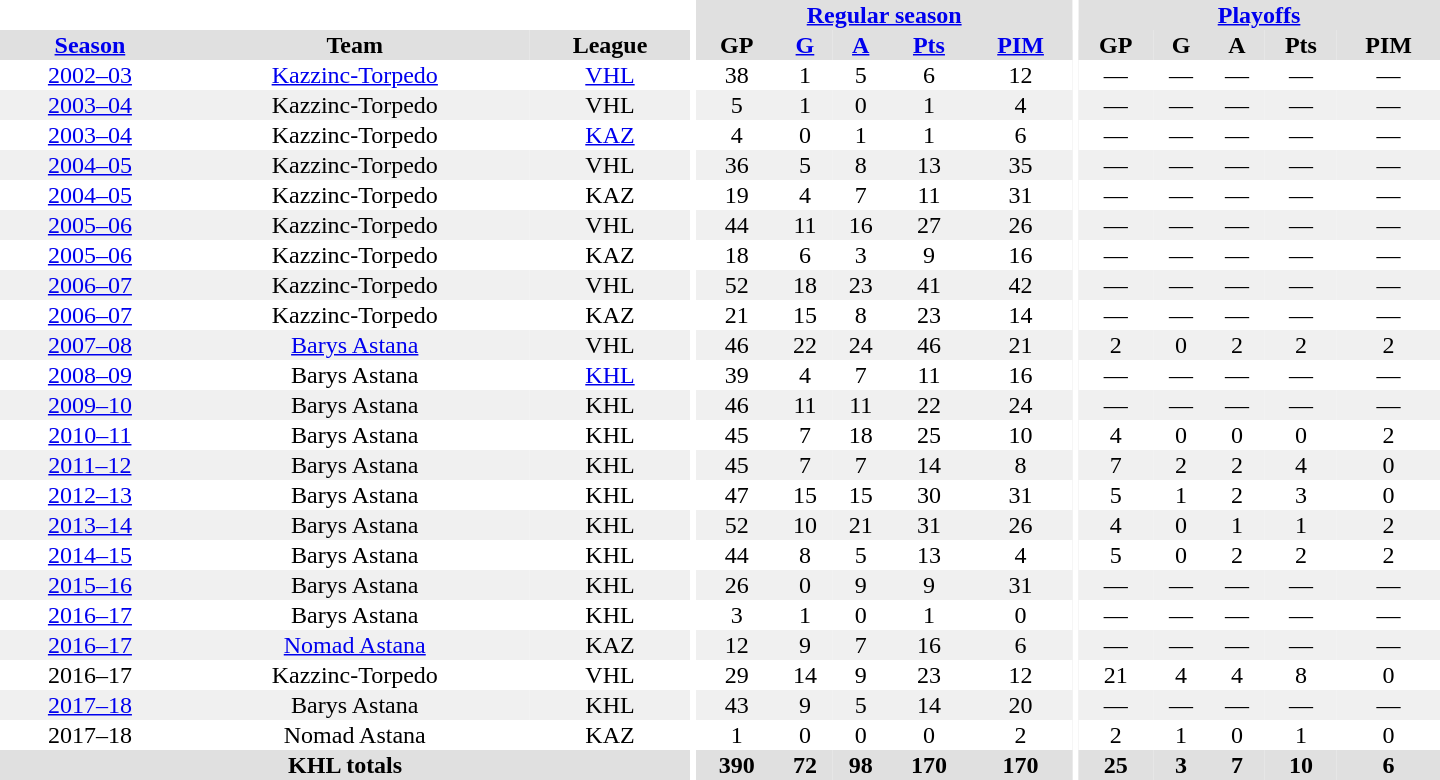<table border="0" cellpadding="1" cellspacing="0" style="text-align:center; width:60em">
<tr bgcolor="#e0e0e0">
<th colspan="3" bgcolor="#ffffff"></th>
<th rowspan="99" bgcolor="#ffffff"></th>
<th colspan="5"><a href='#'>Regular season</a></th>
<th rowspan="99" bgcolor="#ffffff"></th>
<th colspan="5"><a href='#'>Playoffs</a></th>
</tr>
<tr bgcolor="#e0e0e0">
<th><a href='#'>Season</a></th>
<th>Team</th>
<th>League</th>
<th>GP</th>
<th><a href='#'>G</a></th>
<th><a href='#'>A</a></th>
<th><a href='#'>Pts</a></th>
<th><a href='#'>PIM</a></th>
<th>GP</th>
<th>G</th>
<th>A</th>
<th>Pts</th>
<th>PIM</th>
</tr>
<tr>
<td><a href='#'>2002–03</a></td>
<td><a href='#'>Kazzinc-Torpedo</a></td>
<td><a href='#'>VHL</a></td>
<td>38</td>
<td>1</td>
<td>5</td>
<td>6</td>
<td>12</td>
<td>—</td>
<td>—</td>
<td>—</td>
<td>—</td>
<td>—</td>
</tr>
<tr bgcolor="#f0f0f0">
<td><a href='#'>2003–04</a></td>
<td>Kazzinc-Torpedo</td>
<td>VHL</td>
<td>5</td>
<td>1</td>
<td>0</td>
<td>1</td>
<td>4</td>
<td>—</td>
<td>—</td>
<td>—</td>
<td>—</td>
<td>—</td>
</tr>
<tr>
<td><a href='#'>2003–04</a></td>
<td>Kazzinc-Torpedo</td>
<td><a href='#'>KAZ</a></td>
<td>4</td>
<td>0</td>
<td>1</td>
<td>1</td>
<td>6</td>
<td>—</td>
<td>—</td>
<td>—</td>
<td>—</td>
<td>—</td>
</tr>
<tr bgcolor="#f0f0f0">
<td><a href='#'>2004–05</a></td>
<td>Kazzinc-Torpedo</td>
<td>VHL</td>
<td>36</td>
<td>5</td>
<td>8</td>
<td>13</td>
<td>35</td>
<td>—</td>
<td>—</td>
<td>—</td>
<td>—</td>
<td>—</td>
</tr>
<tr>
<td><a href='#'>2004–05</a></td>
<td>Kazzinc-Torpedo</td>
<td>KAZ</td>
<td>19</td>
<td>4</td>
<td>7</td>
<td>11</td>
<td>31</td>
<td>—</td>
<td>—</td>
<td>—</td>
<td>—</td>
<td>—</td>
</tr>
<tr bgcolor="#f0f0f0">
<td><a href='#'>2005–06</a></td>
<td>Kazzinc-Torpedo</td>
<td>VHL</td>
<td>44</td>
<td>11</td>
<td>16</td>
<td>27</td>
<td>26</td>
<td>—</td>
<td>—</td>
<td>—</td>
<td>—</td>
<td>—</td>
</tr>
<tr>
<td><a href='#'>2005–06</a></td>
<td>Kazzinc-Torpedo</td>
<td>KAZ</td>
<td>18</td>
<td>6</td>
<td>3</td>
<td>9</td>
<td>16</td>
<td>—</td>
<td>—</td>
<td>—</td>
<td>—</td>
<td>—</td>
</tr>
<tr bgcolor="#f0f0f0">
<td><a href='#'>2006–07</a></td>
<td>Kazzinc-Torpedo</td>
<td>VHL</td>
<td>52</td>
<td>18</td>
<td>23</td>
<td>41</td>
<td>42</td>
<td>—</td>
<td>—</td>
<td>—</td>
<td>—</td>
<td>—</td>
</tr>
<tr>
<td><a href='#'>2006–07</a></td>
<td>Kazzinc-Torpedo</td>
<td>KAZ</td>
<td>21</td>
<td>15</td>
<td>8</td>
<td>23</td>
<td>14</td>
<td>—</td>
<td>—</td>
<td>—</td>
<td>—</td>
<td>—</td>
</tr>
<tr bgcolor="#f0f0f0">
<td><a href='#'>2007–08</a></td>
<td><a href='#'>Barys Astana</a></td>
<td>VHL</td>
<td>46</td>
<td>22</td>
<td>24</td>
<td>46</td>
<td>21</td>
<td>2</td>
<td>0</td>
<td>2</td>
<td>2</td>
<td>2</td>
</tr>
<tr>
<td><a href='#'>2008–09</a></td>
<td>Barys Astana</td>
<td><a href='#'>KHL</a></td>
<td>39</td>
<td>4</td>
<td>7</td>
<td>11</td>
<td>16</td>
<td>—</td>
<td>—</td>
<td>—</td>
<td>—</td>
<td>—</td>
</tr>
<tr bgcolor="#f0f0f0">
<td><a href='#'>2009–10</a></td>
<td>Barys Astana</td>
<td>KHL</td>
<td>46</td>
<td>11</td>
<td>11</td>
<td>22</td>
<td>24</td>
<td>—</td>
<td>—</td>
<td>—</td>
<td>—</td>
<td>—</td>
</tr>
<tr>
<td><a href='#'>2010–11</a></td>
<td>Barys Astana</td>
<td>KHL</td>
<td>45</td>
<td>7</td>
<td>18</td>
<td>25</td>
<td>10</td>
<td>4</td>
<td>0</td>
<td>0</td>
<td>0</td>
<td>2</td>
</tr>
<tr bgcolor="#f0f0f0">
<td><a href='#'>2011–12</a></td>
<td>Barys Astana</td>
<td>KHL</td>
<td>45</td>
<td>7</td>
<td>7</td>
<td>14</td>
<td>8</td>
<td>7</td>
<td>2</td>
<td>2</td>
<td>4</td>
<td>0</td>
</tr>
<tr>
<td><a href='#'>2012–13</a></td>
<td>Barys Astana</td>
<td>KHL</td>
<td>47</td>
<td>15</td>
<td>15</td>
<td>30</td>
<td>31</td>
<td>5</td>
<td>1</td>
<td>2</td>
<td>3</td>
<td>0</td>
</tr>
<tr bgcolor="#f0f0f0">
<td><a href='#'>2013–14</a></td>
<td>Barys Astana</td>
<td>KHL</td>
<td>52</td>
<td>10</td>
<td>21</td>
<td>31</td>
<td>26</td>
<td>4</td>
<td>0</td>
<td>1</td>
<td>1</td>
<td>2</td>
</tr>
<tr>
<td><a href='#'>2014–15</a></td>
<td>Barys Astana</td>
<td>KHL</td>
<td>44</td>
<td>8</td>
<td>5</td>
<td>13</td>
<td>4</td>
<td>5</td>
<td>0</td>
<td>2</td>
<td>2</td>
<td>2</td>
</tr>
<tr bgcolor="#f0f0f0">
<td><a href='#'>2015–16</a></td>
<td>Barys Astana</td>
<td>KHL</td>
<td>26</td>
<td>0</td>
<td>9</td>
<td>9</td>
<td>31</td>
<td>—</td>
<td>—</td>
<td>—</td>
<td>—</td>
<td>—</td>
</tr>
<tr>
<td><a href='#'>2016–17</a></td>
<td>Barys Astana</td>
<td>KHL</td>
<td>3</td>
<td>1</td>
<td>0</td>
<td>1</td>
<td>0</td>
<td>—</td>
<td>—</td>
<td>—</td>
<td>—</td>
<td>—</td>
</tr>
<tr bgcolor="#f0f0f0">
<td><a href='#'>2016–17</a></td>
<td><a href='#'>Nomad Astana</a></td>
<td>KAZ</td>
<td>12</td>
<td>9</td>
<td>7</td>
<td>16</td>
<td>6</td>
<td>—</td>
<td>—</td>
<td>—</td>
<td>—</td>
<td>—</td>
</tr>
<tr>
<td>2016–17</td>
<td>Kazzinc-Torpedo</td>
<td>VHL</td>
<td>29</td>
<td>14</td>
<td>9</td>
<td>23</td>
<td>12</td>
<td>21</td>
<td>4</td>
<td>4</td>
<td>8</td>
<td>0</td>
</tr>
<tr bgcolor="#f0f0f0">
<td><a href='#'>2017–18</a></td>
<td>Barys Astana</td>
<td>KHL</td>
<td>43</td>
<td>9</td>
<td>5</td>
<td>14</td>
<td>20</td>
<td>—</td>
<td>—</td>
<td>—</td>
<td>—</td>
<td>—</td>
</tr>
<tr>
<td>2017–18</td>
<td>Nomad Astana</td>
<td>KAZ</td>
<td>1</td>
<td>0</td>
<td>0</td>
<td>0</td>
<td>2</td>
<td>2</td>
<td>1</td>
<td>0</td>
<td>1</td>
<td>0</td>
</tr>
<tr style="background:#e0e0e0;">
<th colspan="3">KHL totals</th>
<th>390</th>
<th>72</th>
<th>98</th>
<th>170</th>
<th>170</th>
<th>25</th>
<th>3</th>
<th>7</th>
<th>10</th>
<th>6</th>
</tr>
</table>
